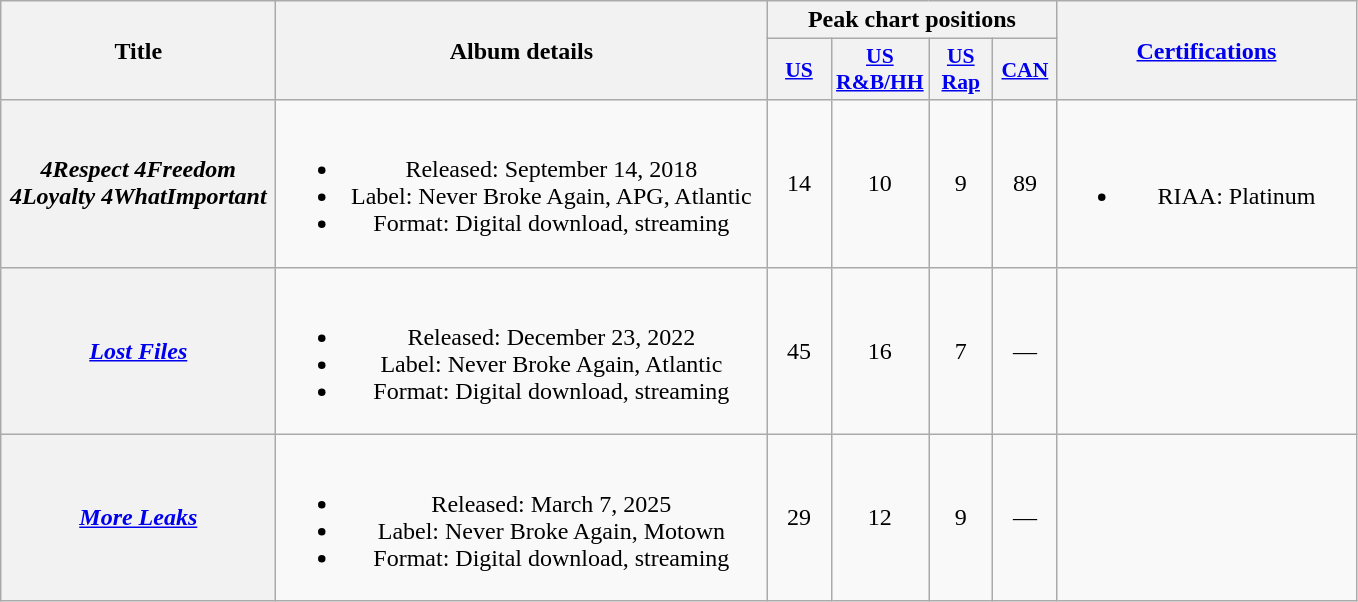<table class="wikitable plainrowheaders" style="text-align:center;">
<tr>
<th scope="col" rowspan="2" style="width:11em;">Title</th>
<th scope="col" rowspan="2" style="width:20em;">Album details</th>
<th scope="col" colspan="4">Peak chart positions</th>
<th scope="col" rowspan="2" style="width:12em;"><a href='#'>Certifications</a></th>
</tr>
<tr>
<th scope="col" style="width:2.5em;font-size:90%;"><a href='#'>US</a><br></th>
<th scope="col" style="width:2.5em;font-size:90%;"><a href='#'>US<br>R&B/HH</a><br></th>
<th scope="col" style="width:2.5em;font-size:90%;"><a href='#'>US Rap</a><br></th>
<th scope="col" style="width:2.5em;font-size:90%;"><a href='#'>CAN</a><br></th>
</tr>
<tr>
<th scope="row"><em>4Respect 4Freedom 4Loyalty 4WhatImportant</em></th>
<td><br><ul><li>Released: September 14, 2018</li><li>Label: Never Broke Again, APG, Atlantic</li><li>Format: Digital download, streaming</li></ul></td>
<td>14</td>
<td>10</td>
<td>9</td>
<td>89</td>
<td><br><ul><li>RIAA: Platinum</li></ul></td>
</tr>
<tr>
<th scope="row"><em><a href='#'>Lost Files</a></em></th>
<td><br><ul><li>Released: December 23, 2022</li><li>Label: Never Broke Again, Atlantic</li><li>Format: Digital download, streaming</li></ul></td>
<td>45</td>
<td>16</td>
<td>7</td>
<td>—</td>
<td></td>
</tr>
<tr>
<th scope="row"><em><a href='#'>More Leaks</a></em></th>
<td><br><ul><li>Released: March 7, 2025</li><li>Label: Never Broke Again, Motown</li><li>Format: Digital download, streaming</li></ul></td>
<td>29</td>
<td>12</td>
<td>9</td>
<td>—</td>
<td></td>
</tr>
</table>
